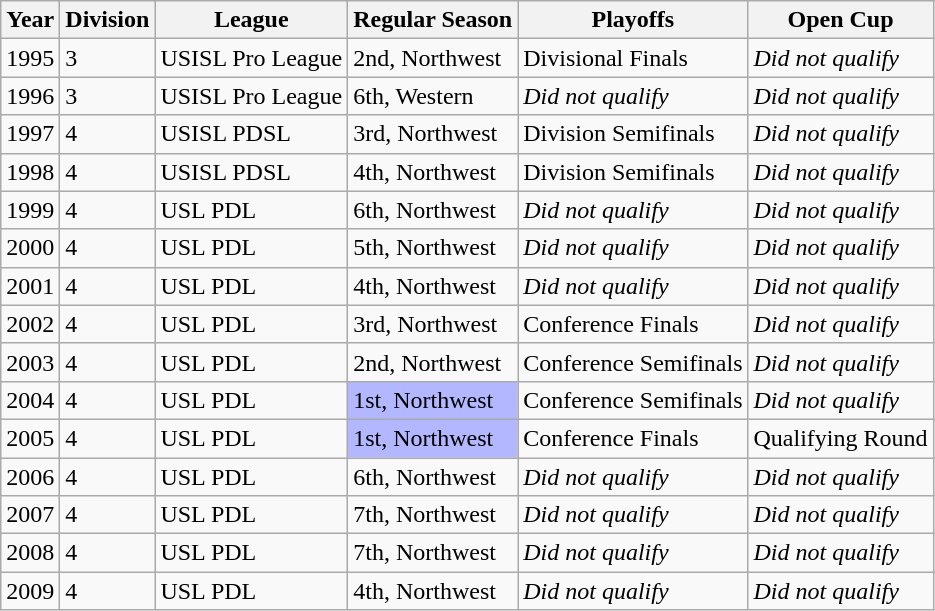<table class="wikitable">
<tr>
<th>Year</th>
<th>Division</th>
<th>League</th>
<th>Regular Season</th>
<th>Playoffs</th>
<th>Open Cup</th>
</tr>
<tr>
<td>1995</td>
<td>3</td>
<td>USISL Pro League</td>
<td>2nd, Northwest</td>
<td>Divisional Finals</td>
<td><em>Did not qualify</em></td>
</tr>
<tr>
<td>1996</td>
<td>3</td>
<td>USISL Pro League</td>
<td>6th, Western</td>
<td><em>Did not qualify</em></td>
<td><em>Did not qualify</em></td>
</tr>
<tr>
<td>1997</td>
<td>4</td>
<td>USISL PDSL</td>
<td>3rd, Northwest</td>
<td>Division Semifinals</td>
<td><em>Did not qualify</em></td>
</tr>
<tr>
<td>1998</td>
<td>4</td>
<td>USISL PDSL</td>
<td>4th, Northwest</td>
<td>Division Semifinals</td>
<td><em>Did not qualify</em></td>
</tr>
<tr>
<td>1999</td>
<td>4</td>
<td>USL PDL</td>
<td>6th, Northwest</td>
<td><em>Did not qualify</em></td>
<td><em>Did not qualify</em></td>
</tr>
<tr>
<td>2000</td>
<td>4</td>
<td>USL PDL</td>
<td>5th, Northwest</td>
<td><em>Did not qualify</em></td>
<td><em>Did not qualify</em></td>
</tr>
<tr>
<td>2001</td>
<td>4</td>
<td>USL PDL</td>
<td>4th, Northwest</td>
<td><em>Did not qualify</em></td>
<td><em>Did not qualify</em></td>
</tr>
<tr>
<td>2002</td>
<td>4</td>
<td>USL PDL</td>
<td>3rd, Northwest</td>
<td>Conference Finals</td>
<td><em>Did not qualify</em></td>
</tr>
<tr>
<td>2003</td>
<td>4</td>
<td>USL PDL</td>
<td>2nd, Northwest</td>
<td>Conference Semifinals</td>
<td><em>Did not qualify</em></td>
</tr>
<tr>
<td>2004</td>
<td>4</td>
<td>USL PDL</td>
<td bgcolor="B3B7FF">1st, Northwest</td>
<td>Conference Semifinals</td>
<td><em>Did not qualify</em></td>
</tr>
<tr>
<td>2005</td>
<td>4</td>
<td>USL PDL</td>
<td bgcolor="B3B7FF">1st, Northwest</td>
<td>Conference Finals</td>
<td>Qualifying Round</td>
</tr>
<tr>
<td>2006</td>
<td>4</td>
<td>USL PDL</td>
<td>6th, Northwest</td>
<td><em>Did not qualify</em></td>
<td><em>Did not qualify</em></td>
</tr>
<tr>
<td>2007</td>
<td>4</td>
<td>USL PDL</td>
<td>7th, Northwest</td>
<td><em>Did not qualify</em></td>
<td><em>Did not qualify</em></td>
</tr>
<tr>
<td>2008</td>
<td>4</td>
<td>USL PDL</td>
<td>7th, Northwest</td>
<td><em>Did not qualify</em></td>
<td><em>Did not qualify</em></td>
</tr>
<tr>
<td>2009</td>
<td>4</td>
<td>USL PDL</td>
<td>4th, Northwest</td>
<td><em>Did not qualify</em></td>
<td><em>Did not qualify</em></td>
</tr>
</table>
